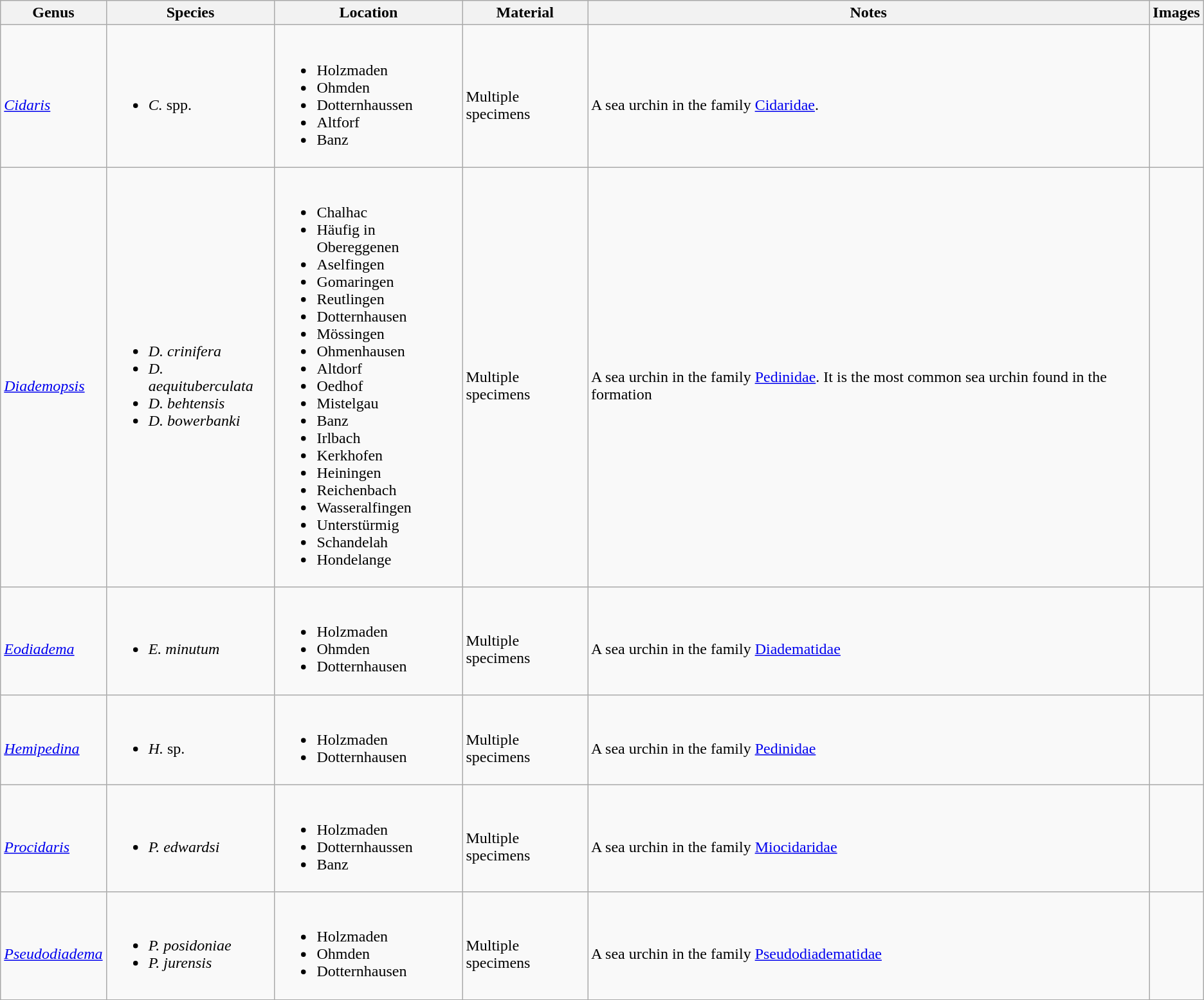<table class = "wikitable">
<tr>
<th>Genus</th>
<th>Species</th>
<th>Location</th>
<th>Material</th>
<th>Notes</th>
<th>Images</th>
</tr>
<tr>
<td><br><em><a href='#'>Cidaris</a></em></td>
<td><br><ul><li><em>C.</em> spp.</li></ul></td>
<td><br><ul><li>Holzmaden</li><li>Ohmden</li><li>Dotternhaussen</li><li>Altforf</li><li>Banz</li></ul></td>
<td><br>Multiple specimens</td>
<td><br>A sea urchin in the family <a href='#'>Cidaridae</a>.</td>
<td><br></td>
</tr>
<tr>
<td><br><em><a href='#'>Diademopsis</a></em></td>
<td><br><ul><li><em>D. crinifera</em></li><li><em>D. aequituberculata</em></li><li><em>D. behtensis</em></li><li><em>D. bowerbanki</em></li></ul></td>
<td><br><ul><li>Chalhac</li><li>Häufig in Obereggenen</li><li>Aselfingen</li><li>Gomaringen</li><li>Reutlingen</li><li>Dotternhausen</li><li>Mössingen</li><li>Ohmenhausen</li><li>Altdorf</li><li>Oedhof</li><li>Mistelgau</li><li>Banz</li><li>Irlbach</li><li>Kerkhofen</li><li>Heiningen</li><li>Reichenbach</li><li>Wasseralfingen</li><li>Unterstürmig</li><li>Schandelah</li><li>Hondelange</li></ul></td>
<td><br>Multiple specimens</td>
<td><br>A sea urchin in the family <a href='#'>Pedinidae</a>. It is the most common sea urchin found in the formation</td>
<td><br></td>
</tr>
<tr>
<td><br><em><a href='#'>Eodiadema</a></em></td>
<td><br><ul><li><em>E. minutum</em></li></ul></td>
<td><br><ul><li>Holzmaden</li><li>Ohmden</li><li>Dotternhausen</li></ul></td>
<td><br>Multiple specimens</td>
<td><br>A sea urchin in the family <a href='#'>Diadematidae</a></td>
<td><br></td>
</tr>
<tr>
<td><br><em><a href='#'>Hemipedina</a></em></td>
<td><br><ul><li><em>H.</em> sp.</li></ul></td>
<td><br><ul><li>Holzmaden</li><li>Dotternhausen</li></ul></td>
<td><br>Multiple specimens</td>
<td><br>A sea urchin in the family <a href='#'>Pedinidae</a></td>
<td></td>
</tr>
<tr>
<td><br><em><a href='#'>Procidaris</a></em></td>
<td><br><ul><li><em>P. edwardsi</em></li></ul></td>
<td><br><ul><li>Holzmaden</li><li>Dotternhaussen</li><li>Banz</li></ul></td>
<td><br>Multiple specimens</td>
<td><br>A sea urchin in the family <a href='#'>Miocidaridae</a></td>
<td></td>
</tr>
<tr>
<td><br><em><a href='#'>Pseudodiadema</a></em></td>
<td><br><ul><li><em>P. posidoniae</em></li><li><em>P. jurensis</em></li></ul></td>
<td><br><ul><li>Holzmaden</li><li>Ohmden</li><li>Dotternhausen</li></ul></td>
<td><br>Multiple specimens</td>
<td><br>A sea urchin in the family <a href='#'>Pseudodiadematidae</a></td>
<td></td>
</tr>
<tr>
</tr>
</table>
